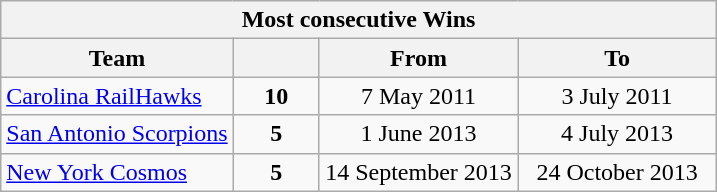<table class="wikitable" style="text-align: center;">
<tr>
<th colspan=4>Most consecutive Wins</th>
</tr>
<tr>
<th>Team</th>
<th width=50></th>
<th width=125>From</th>
<th width=125>To</th>
</tr>
<tr>
<td align=left><a href='#'>Carolina RailHawks</a></td>
<td><strong>10</strong></td>
<td>7 May 2011</td>
<td>3 July 2011</td>
</tr>
<tr>
<td align=left><a href='#'>San Antonio Scorpions</a></td>
<td><strong>5</strong></td>
<td>1 June 2013</td>
<td>4 July 2013</td>
</tr>
<tr>
<td align=left><a href='#'>New York Cosmos</a></td>
<td><strong>5</strong></td>
<td>14 September 2013</td>
<td>24 October 2013</td>
</tr>
</table>
